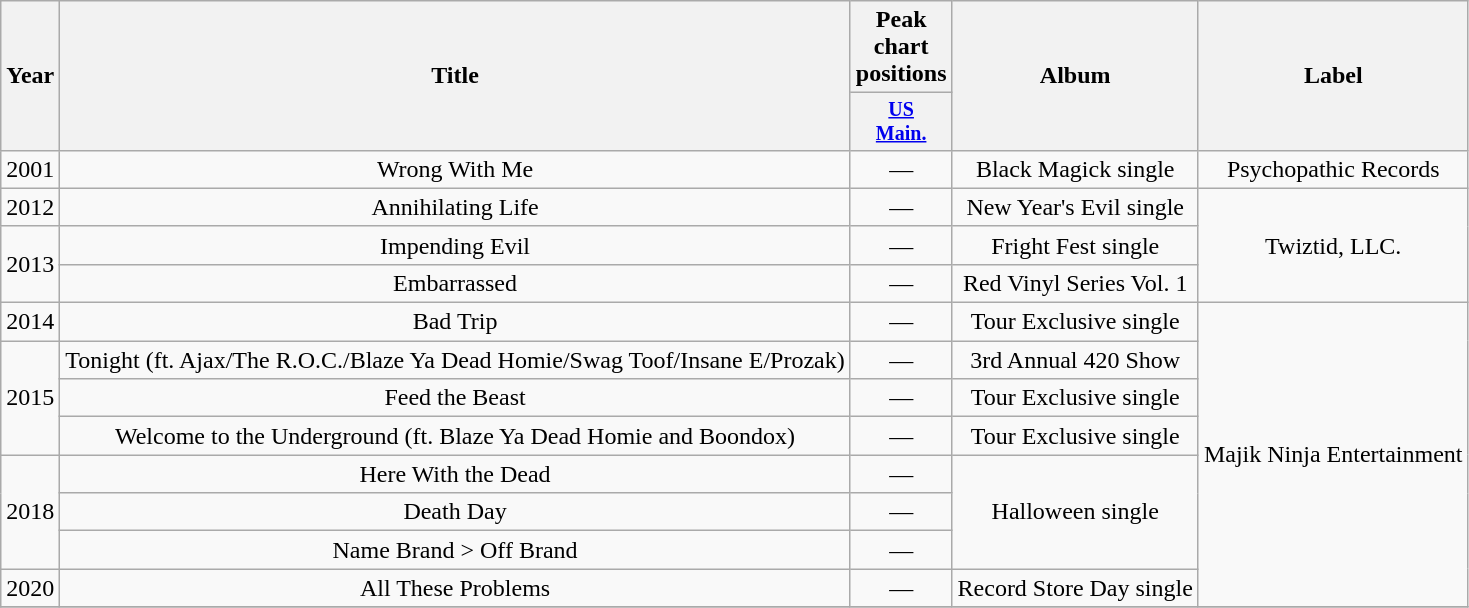<table class="wikitable plainrowheaders" style="text-align:center;">
<tr>
<th scope="col" rowspan="2">Year</th>
<th scope="col" rowspan="2">Title</th>
<th scope="col">Peak chart positions</th>
<th scope="col" rowspan="2">Album</th>
<th scope="col" rowspan="2">Label</th>
</tr>
<tr style="font-size:smaller">
<th style="width:30px;"><a href='#'>US<br>Main.</a><br></th>
</tr>
<tr>
<td>2001</td>
<td>Wrong With Me</td>
<td>—</td>
<td>Black Magick single</td>
<td>Psychopathic Records</td>
</tr>
<tr>
<td>2012</td>
<td>Annihilating Life</td>
<td>—</td>
<td>New Year's Evil single</td>
<td rowspan="3">Twiztid, LLC.</td>
</tr>
<tr>
<td rowspan="2">2013</td>
<td>Impending Evil</td>
<td>—</td>
<td>Fright Fest single</td>
</tr>
<tr>
<td>Embarrassed</td>
<td>—</td>
<td>Red Vinyl Series Vol. 1</td>
</tr>
<tr>
<td>2014</td>
<td>Bad Trip</td>
<td>—</td>
<td>Tour Exclusive single</td>
<td rowspan="8">Majik Ninja Entertainment</td>
</tr>
<tr>
<td rowspan="3">2015</td>
<td>Tonight (ft. Ajax/The R.O.C./Blaze Ya Dead Homie/Swag Toof/Insane E/Prozak)</td>
<td>—</td>
<td>3rd Annual 420 Show</td>
</tr>
<tr>
<td>Feed the Beast</td>
<td>—</td>
<td>Tour Exclusive single</td>
</tr>
<tr>
<td>Welcome to the Underground (ft. Blaze Ya Dead Homie and Boondox)</td>
<td>—</td>
<td>Tour Exclusive single</td>
</tr>
<tr>
<td rowspan="3">2018</td>
<td>Here With the Dead</td>
<td>—</td>
<td rowspan="3">Halloween single</td>
</tr>
<tr>
<td>Death Day</td>
<td>—</td>
</tr>
<tr>
<td>Name Brand > Off Brand</td>
<td>—</td>
</tr>
<tr>
<td>2020</td>
<td>All These Problems</td>
<td>—</td>
<td>Record Store Day single</td>
</tr>
<tr>
</tr>
</table>
